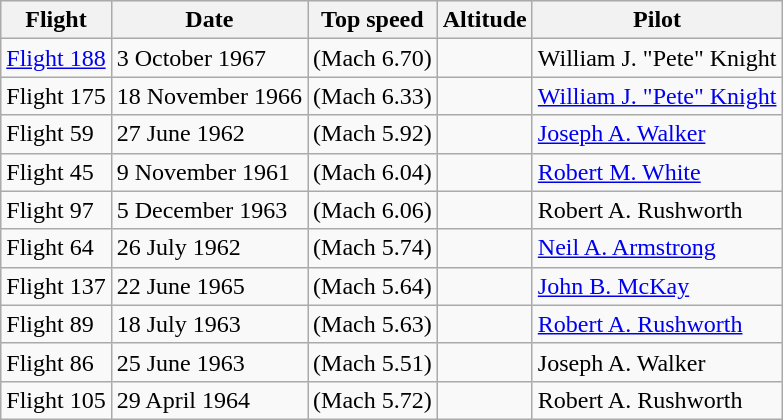<table class="wikitable sortable">
<tr style="background:#efefef;">
<th>Flight</th>
<th>Date</th>
<th>Top speed</th>
<th>Altitude</th>
<th>Pilot</th>
</tr>
<tr>
<td><a href='#'>Flight 188</a></td>
<td>3 October 1967</td>
<td align="right"> (Mach 6.70)</td>
<td align="right"></td>
<td>William J. "Pete" Knight</td>
</tr>
<tr>
<td>Flight 175</td>
<td>18 November 1966</td>
<td align="right"> (Mach 6.33)</td>
<td align="right"></td>
<td><a href='#'>William J. "Pete" Knight</a></td>
</tr>
<tr>
<td>Flight 59</td>
<td>27 June 1962</td>
<td align="right"> (Mach 5.92)</td>
<td align="right"></td>
<td><a href='#'>Joseph A. Walker</a></td>
</tr>
<tr>
<td>Flight 45</td>
<td>9 November 1961</td>
<td align="right"> (Mach 6.04)</td>
<td align="right"></td>
<td><a href='#'>Robert M. White</a></td>
</tr>
<tr>
<td>Flight 97</td>
<td>5 December 1963</td>
<td align="right"> (Mach 6.06)</td>
<td align="right"></td>
<td>Robert A. Rushworth</td>
</tr>
<tr>
<td>Flight 64</td>
<td>26 July 1962</td>
<td align="right"> (Mach 5.74)</td>
<td align="right"></td>
<td><a href='#'>Neil A. Armstrong</a></td>
</tr>
<tr>
<td>Flight 137</td>
<td>22 June 1965</td>
<td align="right"> (Mach 5.64)</td>
<td align="right"></td>
<td><a href='#'>John B. McKay</a></td>
</tr>
<tr>
<td>Flight 89</td>
<td>18 July 1963</td>
<td align="right"> (Mach 5.63)</td>
<td align="right"></td>
<td><a href='#'>Robert A. Rushworth</a></td>
</tr>
<tr>
<td>Flight 86</td>
<td>25 June 1963</td>
<td align="right"> (Mach 5.51)</td>
<td align="right"></td>
<td>Joseph A. Walker</td>
</tr>
<tr>
<td>Flight 105</td>
<td>29 April 1964</td>
<td align="right"> (Mach 5.72)</td>
<td align="right"></td>
<td>Robert A. Rushworth</td>
</tr>
</table>
